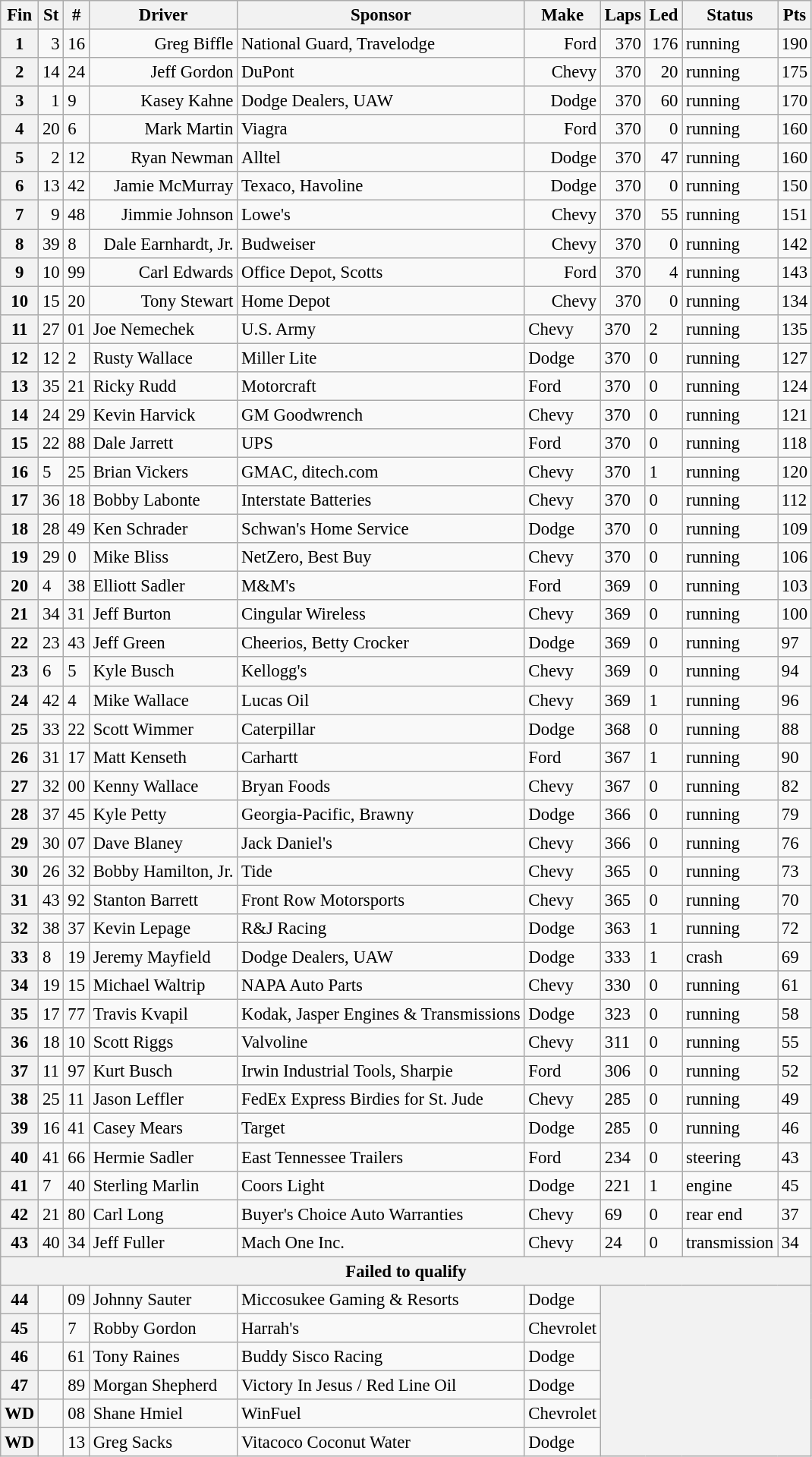<table class="wikitable" style="font-size: 95%;" cellspacing="0" cellpadding="0" border="0">
<tr>
<th>Fin</th>
<th>St</th>
<th>#</th>
<th>Driver</th>
<th>Sponsor</th>
<th>Make</th>
<th>Laps</th>
<th>Led</th>
<th>Status</th>
<th>Pts</th>
</tr>
<tr>
<th>1</th>
<td align="right">3</td>
<td>16</td>
<td align="right">Greg Biffle</td>
<td>National Guard, Travelodge</td>
<td align="right">Ford</td>
<td align="right">370</td>
<td align="right">176</td>
<td>running</td>
<td>190</td>
</tr>
<tr>
<th>2</th>
<td align="right">14</td>
<td>24</td>
<td align="right">Jeff Gordon</td>
<td>DuPont</td>
<td align="right">Chevy</td>
<td align="right">370</td>
<td align="right">20</td>
<td>running</td>
<td>175</td>
</tr>
<tr>
<th>3</th>
<td align="right">1</td>
<td>9</td>
<td align="right">Kasey Kahne</td>
<td>Dodge Dealers, UAW</td>
<td align="right">Dodge</td>
<td align="right">370</td>
<td align="right">60</td>
<td>running</td>
<td>170</td>
</tr>
<tr>
<th>4</th>
<td align="right">20</td>
<td>6</td>
<td align="right">Mark Martin</td>
<td>Viagra</td>
<td align="right">Ford</td>
<td align="right">370</td>
<td align="right">0</td>
<td>running</td>
<td>160</td>
</tr>
<tr>
<th>5</th>
<td align="right">2</td>
<td>12</td>
<td align="right">Ryan Newman</td>
<td>Alltel</td>
<td align="right">Dodge</td>
<td align="right">370</td>
<td align="right">47</td>
<td>running</td>
<td>160</td>
</tr>
<tr>
<th>6</th>
<td align="right">13</td>
<td>42</td>
<td align="right">Jamie McMurray</td>
<td>Texaco, Havoline</td>
<td align="right">Dodge</td>
<td align="right">370</td>
<td align="right">0</td>
<td>running</td>
<td>150</td>
</tr>
<tr>
<th>7</th>
<td align="right">9</td>
<td>48</td>
<td align="right">Jimmie Johnson</td>
<td>Lowe's</td>
<td align="right">Chevy</td>
<td align="right">370</td>
<td align="right">55</td>
<td>running</td>
<td>151</td>
</tr>
<tr>
<th>8</th>
<td align="right">39</td>
<td>8</td>
<td align="right">Dale Earnhardt, Jr.</td>
<td>Budweiser</td>
<td align="right">Chevy</td>
<td align="right">370</td>
<td align="right">0</td>
<td>running</td>
<td>142</td>
</tr>
<tr>
<th>9</th>
<td align="right">10</td>
<td>99</td>
<td align="right">Carl Edwards</td>
<td>Office Depot, Scotts</td>
<td align="right">Ford</td>
<td align="right">370</td>
<td align="right">4</td>
<td>running</td>
<td>143</td>
</tr>
<tr>
<th>10</th>
<td align="right">15</td>
<td>20</td>
<td align="right">Tony Stewart</td>
<td>Home Depot</td>
<td align="right">Chevy</td>
<td align="right">370</td>
<td align="right">0</td>
<td>running</td>
<td>134</td>
</tr>
<tr>
<th>11</th>
<td>27</td>
<td>01</td>
<td>Joe Nemechek</td>
<td>U.S. Army</td>
<td>Chevy</td>
<td>370</td>
<td>2</td>
<td>running</td>
<td>135</td>
</tr>
<tr>
<th>12</th>
<td>12</td>
<td>2</td>
<td>Rusty Wallace</td>
<td>Miller Lite</td>
<td>Dodge</td>
<td>370</td>
<td>0</td>
<td>running</td>
<td>127</td>
</tr>
<tr>
<th>13</th>
<td>35</td>
<td>21</td>
<td>Ricky Rudd</td>
<td>Motorcraft</td>
<td>Ford</td>
<td>370</td>
<td>0</td>
<td>running</td>
<td>124</td>
</tr>
<tr>
<th>14</th>
<td>24</td>
<td>29</td>
<td>Kevin Harvick</td>
<td>GM Goodwrench</td>
<td>Chevy</td>
<td>370</td>
<td>0</td>
<td>running</td>
<td>121</td>
</tr>
<tr>
<th>15</th>
<td>22</td>
<td>88</td>
<td>Dale Jarrett</td>
<td>UPS</td>
<td>Ford</td>
<td>370</td>
<td>0</td>
<td>running</td>
<td>118</td>
</tr>
<tr>
<th>16</th>
<td>5</td>
<td>25</td>
<td>Brian Vickers</td>
<td>GMAC, ditech.com</td>
<td>Chevy</td>
<td>370</td>
<td>1</td>
<td>running</td>
<td>120</td>
</tr>
<tr>
<th>17</th>
<td>36</td>
<td>18</td>
<td>Bobby Labonte</td>
<td>Interstate Batteries</td>
<td>Chevy</td>
<td>370</td>
<td>0</td>
<td>running</td>
<td>112</td>
</tr>
<tr>
<th>18</th>
<td>28</td>
<td>49</td>
<td>Ken Schrader</td>
<td>Schwan's Home Service</td>
<td>Dodge</td>
<td>370</td>
<td>0</td>
<td>running</td>
<td>109</td>
</tr>
<tr>
<th>19</th>
<td>29</td>
<td>0</td>
<td>Mike Bliss</td>
<td>NetZero, Best Buy</td>
<td>Chevy</td>
<td>370</td>
<td>0</td>
<td>running</td>
<td>106</td>
</tr>
<tr>
<th>20</th>
<td>4</td>
<td>38</td>
<td>Elliott Sadler</td>
<td>M&M's</td>
<td>Ford</td>
<td>369</td>
<td>0</td>
<td>running</td>
<td>103</td>
</tr>
<tr>
<th>21</th>
<td>34</td>
<td>31</td>
<td>Jeff Burton</td>
<td>Cingular Wireless</td>
<td>Chevy</td>
<td>369</td>
<td>0</td>
<td>running</td>
<td>100</td>
</tr>
<tr>
<th>22</th>
<td>23</td>
<td>43</td>
<td>Jeff Green</td>
<td>Cheerios, Betty Crocker</td>
<td>Dodge</td>
<td>369</td>
<td>0</td>
<td>running</td>
<td>97</td>
</tr>
<tr>
<th>23</th>
<td>6</td>
<td>5</td>
<td>Kyle Busch</td>
<td>Kellogg's</td>
<td>Chevy</td>
<td>369</td>
<td>0</td>
<td>running</td>
<td>94</td>
</tr>
<tr>
<th>24</th>
<td>42</td>
<td>4</td>
<td>Mike Wallace</td>
<td>Lucas Oil</td>
<td>Chevy</td>
<td>369</td>
<td>1</td>
<td>running</td>
<td>96</td>
</tr>
<tr>
<th>25</th>
<td>33</td>
<td>22</td>
<td>Scott Wimmer</td>
<td>Caterpillar</td>
<td>Dodge</td>
<td>368</td>
<td>0</td>
<td>running</td>
<td>88</td>
</tr>
<tr>
<th>26</th>
<td>31</td>
<td>17</td>
<td>Matt Kenseth</td>
<td>Carhartt</td>
<td>Ford</td>
<td>367</td>
<td>1</td>
<td>running</td>
<td>90</td>
</tr>
<tr>
<th>27</th>
<td>32</td>
<td>00</td>
<td>Kenny Wallace</td>
<td>Bryan Foods</td>
<td>Chevy</td>
<td>367</td>
<td>0</td>
<td>running</td>
<td>82</td>
</tr>
<tr>
<th>28</th>
<td>37</td>
<td>45</td>
<td>Kyle Petty</td>
<td>Georgia-Pacific, Brawny</td>
<td>Dodge</td>
<td>366</td>
<td>0</td>
<td>running</td>
<td>79</td>
</tr>
<tr>
<th>29</th>
<td>30</td>
<td>07</td>
<td>Dave Blaney</td>
<td>Jack Daniel's</td>
<td>Chevy</td>
<td>366</td>
<td>0</td>
<td>running</td>
<td>76</td>
</tr>
<tr>
<th>30</th>
<td>26</td>
<td>32</td>
<td>Bobby Hamilton, Jr.</td>
<td>Tide</td>
<td>Chevy</td>
<td>365</td>
<td>0</td>
<td>running</td>
<td>73</td>
</tr>
<tr>
<th>31</th>
<td>43</td>
<td>92</td>
<td>Stanton Barrett</td>
<td>Front Row Motorsports</td>
<td>Chevy</td>
<td>365</td>
<td>0</td>
<td>running</td>
<td>70</td>
</tr>
<tr>
<th>32</th>
<td>38</td>
<td>37</td>
<td>Kevin Lepage</td>
<td>R&J Racing</td>
<td>Dodge</td>
<td>363</td>
<td>1</td>
<td>running</td>
<td>72</td>
</tr>
<tr>
<th>33</th>
<td>8</td>
<td>19</td>
<td>Jeremy Mayfield</td>
<td>Dodge Dealers, UAW</td>
<td>Dodge</td>
<td>333</td>
<td>1</td>
<td>crash</td>
<td>69</td>
</tr>
<tr>
<th>34</th>
<td>19</td>
<td>15</td>
<td>Michael Waltrip</td>
<td>NAPA Auto Parts</td>
<td>Chevy</td>
<td>330</td>
<td>0</td>
<td>running</td>
<td>61</td>
</tr>
<tr>
<th>35</th>
<td>17</td>
<td>77</td>
<td>Travis Kvapil</td>
<td>Kodak, Jasper Engines & Transmissions</td>
<td>Dodge</td>
<td>323</td>
<td>0</td>
<td>running</td>
<td>58</td>
</tr>
<tr>
<th>36</th>
<td>18</td>
<td>10</td>
<td>Scott Riggs</td>
<td>Valvoline</td>
<td>Chevy</td>
<td>311</td>
<td>0</td>
<td>running</td>
<td>55</td>
</tr>
<tr>
<th>37</th>
<td>11</td>
<td>97</td>
<td>Kurt Busch</td>
<td>Irwin Industrial Tools, Sharpie</td>
<td>Ford</td>
<td>306</td>
<td>0</td>
<td>running</td>
<td>52</td>
</tr>
<tr>
<th>38</th>
<td>25</td>
<td>11</td>
<td>Jason Leffler</td>
<td>FedEx Express Birdies for St. Jude</td>
<td>Chevy</td>
<td>285</td>
<td>0</td>
<td>running</td>
<td>49</td>
</tr>
<tr>
<th>39</th>
<td>16</td>
<td>41</td>
<td>Casey Mears</td>
<td>Target</td>
<td>Dodge</td>
<td>285</td>
<td>0</td>
<td>running</td>
<td>46</td>
</tr>
<tr>
<th>40</th>
<td>41</td>
<td>66</td>
<td>Hermie Sadler</td>
<td>East Tennessee Trailers</td>
<td>Ford</td>
<td>234</td>
<td>0</td>
<td>steering</td>
<td>43</td>
</tr>
<tr>
<th>41</th>
<td>7</td>
<td>40</td>
<td>Sterling Marlin</td>
<td>Coors Light</td>
<td>Dodge</td>
<td>221</td>
<td>1</td>
<td>engine</td>
<td>45</td>
</tr>
<tr>
<th>42</th>
<td>21</td>
<td>80</td>
<td>Carl Long</td>
<td>Buyer's Choice Auto Warranties</td>
<td>Chevy</td>
<td>69</td>
<td>0</td>
<td>rear end</td>
<td>37</td>
</tr>
<tr>
<th>43</th>
<td>40</td>
<td>34</td>
<td>Jeff Fuller</td>
<td>Mach One Inc.</td>
<td>Chevy</td>
<td>24</td>
<td>0</td>
<td>transmission</td>
<td>34</td>
</tr>
<tr>
<th colspan="10">Failed to qualify</th>
</tr>
<tr>
<th>44</th>
<td></td>
<td>09</td>
<td>Johnny Sauter</td>
<td>Miccosukee Gaming & Resorts</td>
<td>Dodge</td>
<th colspan="4" rowspan="6"></th>
</tr>
<tr>
<th>45</th>
<td></td>
<td>7</td>
<td>Robby Gordon</td>
<td>Harrah's</td>
<td>Chevrolet</td>
</tr>
<tr>
<th>46</th>
<td></td>
<td>61</td>
<td>Tony Raines</td>
<td>Buddy Sisco Racing</td>
<td>Dodge</td>
</tr>
<tr>
<th>47</th>
<td></td>
<td>89</td>
<td>Morgan Shepherd</td>
<td>Victory In Jesus / Red Line Oil</td>
<td>Dodge</td>
</tr>
<tr>
<th>WD</th>
<td></td>
<td>08</td>
<td>Shane Hmiel</td>
<td>WinFuel</td>
<td>Chevrolet</td>
</tr>
<tr>
<th>WD</th>
<td></td>
<td>13</td>
<td>Greg Sacks</td>
<td>Vitacoco Coconut Water</td>
<td>Dodge</td>
</tr>
</table>
